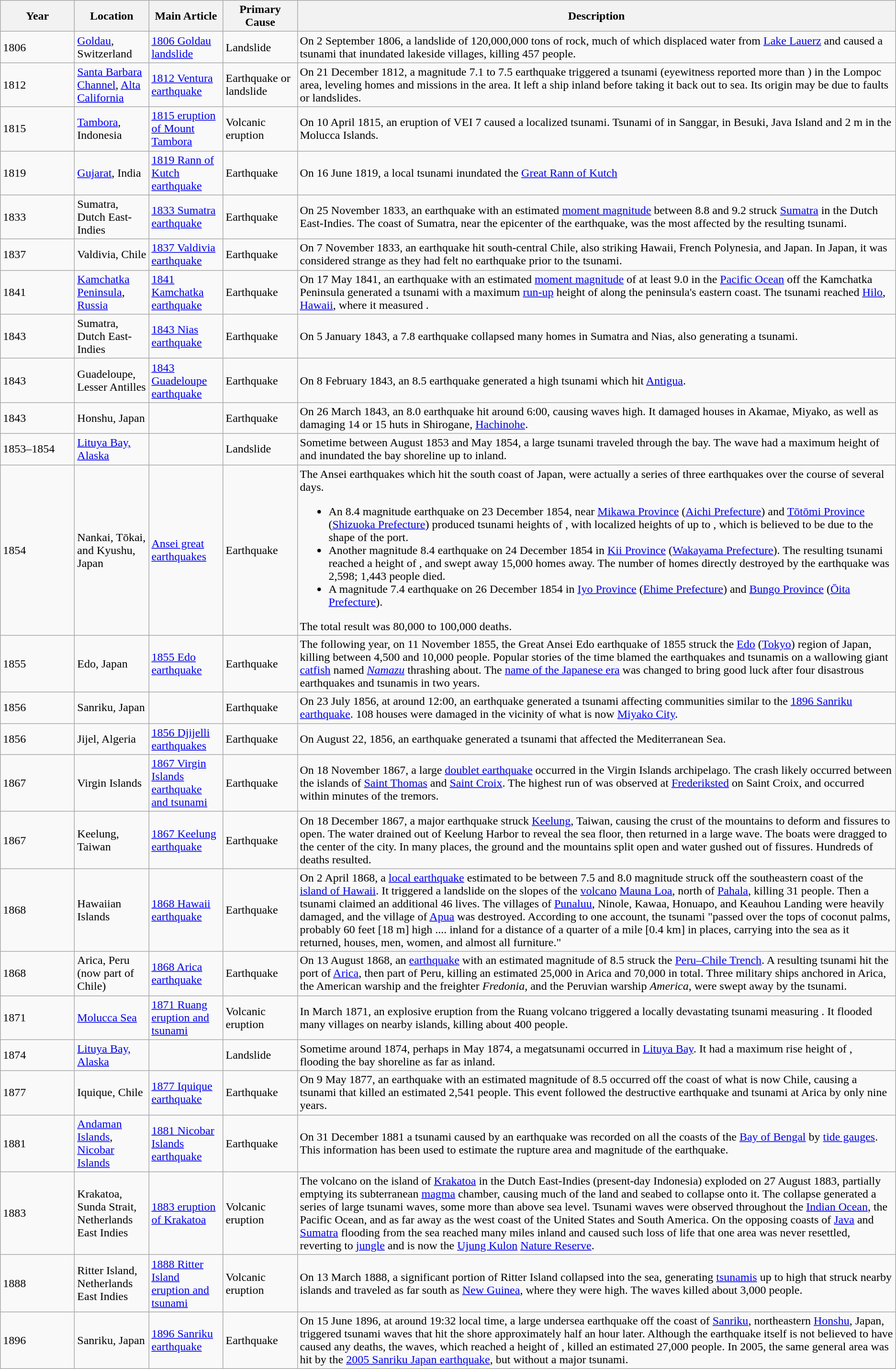<table class="wikitable sortable">
<tr>
<th style="width:6em;">Year</th>
<th style="width:6em;">Location</th>
<th style="width:6em;">Main Article</th>
<th style="width:6em;">Primary Cause</th>
<th>Description</th>
</tr>
<tr>
<td>1806</td>
<td><a href='#'>Goldau</a>, Switzerland</td>
<td><a href='#'>1806 Goldau landslide</a></td>
<td>Landslide</td>
<td>On 2 September 1806, a landslide of 120,000,000 tons of rock, much of which displaced water from <a href='#'>Lake Lauerz</a> and caused a tsunami that inundated lakeside villages, killing 457 people.</td>
</tr>
<tr>
<td>1812</td>
<td><a href='#'>Santa Barbara Channel</a>, <a href='#'>Alta California</a></td>
<td><a href='#'>1812 Ventura earthquake</a></td>
<td>Earthquake or landslide</td>
<td>On 21 December 1812, a magnitude 7.1 to 7.5 earthquake triggered a  tsunami (eyewitness reported more than ) in the Lompoc area, leveling homes and missions in the area. It left a ship inland before taking it back out to sea. Its origin may be due to faults or landslides.</td>
</tr>
<tr>
<td>1815</td>
<td><a href='#'>Tambora</a>, Indonesia</td>
<td><a href='#'>1815 eruption of Mount Tambora</a></td>
<td>Volcanic eruption</td>
<td>On 10 April 1815, an eruption of VEI 7 caused a localized tsunami. Tsunami of  in Sanggar,  in Besuki, Java Island and 2 m in the Molucca Islands.</td>
</tr>
<tr>
<td>1819</td>
<td><a href='#'>Gujarat</a>, India</td>
<td><a href='#'>1819 Rann of Kutch earthquake</a></td>
<td>Earthquake</td>
<td>On 16 June 1819, a local tsunami inundated the <a href='#'>Great Rann of Kutch</a></td>
</tr>
<tr>
<td>1833</td>
<td>Sumatra, Dutch East-Indies</td>
<td><a href='#'>1833 Sumatra earthquake</a></td>
<td>Earthquake</td>
<td>On 25 November 1833, an earthquake with an estimated <a href='#'>moment magnitude</a> between 8.8 and 9.2 struck <a href='#'>Sumatra</a> in the Dutch East-Indies. The coast of Sumatra, near the epicenter of the earthquake, was the most affected by the resulting tsunami.</td>
</tr>
<tr>
<td>1837</td>
<td>Valdivia, Chile</td>
<td><a href='#'>1837 Valdivia earthquake</a></td>
<td>Earthquake</td>
<td>On 7 November 1833, an earthquake hit south-central Chile, also striking Hawaii, French Polynesia, and Japan. In Japan, it was considered strange as they had felt no earthquake prior to the tsunami.</td>
</tr>
<tr>
<td>1841</td>
<td><a href='#'>Kamchatka Peninsula</a>, <a href='#'>Russia</a></td>
<td><a href='#'>1841 Kamchatka earthquake</a></td>
<td>Earthquake</td>
<td>On 17 May 1841, an earthquake with an estimated <a href='#'>moment magnitude</a> of at least 9.0 in the <a href='#'>Pacific Ocean</a> off the Kamchatka Peninsula generated a tsunami with a maximum <a href='#'>run-up</a> height of  along the peninsula's eastern coast. The tsunami  reached <a href='#'>Hilo</a>, <a href='#'>Hawaii</a>, where it measured .</td>
</tr>
<tr>
<td>1843</td>
<td>Sumatra, Dutch East-Indies</td>
<td><a href='#'>1843 Nias earthquake</a></td>
<td>Earthquake</td>
<td>On 5 January 1843, a 7.8 earthquake collapsed many homes in Sumatra and Nias, also generating a tsunami.</td>
</tr>
<tr>
<td>1843</td>
<td>Guadeloupe, Lesser Antilles</td>
<td><a href='#'>1843 Guadeloupe earthquake</a></td>
<td>Earthquake</td>
<td>On 8 February 1843, an 8.5 earthquake generated a  high tsunami which hit <a href='#'>Antigua</a>.</td>
</tr>
<tr>
<td>1843</td>
<td>Honshu, Japan</td>
<td></td>
<td>Earthquake</td>
<td>On 26 March 1843, an 8.0 earthquake hit around 6:00, causing waves  high. It damaged houses in Akamae, Miyako, as well as damaging 14 or 15 huts in Shirogane, <a href='#'>Hachinohe</a>.</td>
</tr>
<tr>
<td>1853–1854</td>
<td><a href='#'>Lituya Bay, Alaska</a></td>
<td></td>
<td>Landslide</td>
<td>Sometime between August 1853 and May 1854, a large tsunami traveled through the bay. The wave had a maximum height of  and inundated the bay shoreline up to  inland.</td>
</tr>
<tr>
<td>1854</td>
<td>Nankai, Tōkai, and Kyushu, Japan</td>
<td><a href='#'>Ansei great earthquakes</a></td>
<td>Earthquake</td>
<td>The Ansei earthquakes which hit the south coast of Japan, were actually a series of three earthquakes over the course of several days.<br><ul><li>An 8.4 magnitude earthquake on 23 December 1854, near <a href='#'>Mikawa Province</a> (<a href='#'>Aichi Prefecture</a>) and <a href='#'>Tōtōmi Province</a> (<a href='#'>Shizuoka Prefecture</a>) produced tsunami heights of , with localized heights of up to , which is believed to be due to the shape of the port.</li><li>Another magnitude 8.4 earthquake on 24 December 1854 in <a href='#'>Kii Province</a> (<a href='#'>Wakayama Prefecture</a>). The resulting tsunami reached a height of , and swept away 15,000 homes away. The number of homes directly destroyed by the earthquake was 2,598; 1,443 people died.</li><li>A magnitude 7.4 earthquake on 26 December 1854 in <a href='#'>Iyo Province</a> (<a href='#'>Ehime Prefecture</a>) and <a href='#'>Bungo Province</a> (<a href='#'>Ōita Prefecture</a>).</li></ul>The total result was 80,000 to 100,000 deaths.</td>
</tr>
<tr>
<td>1855</td>
<td>Edo, Japan</td>
<td><a href='#'>1855 Edo earthquake</a></td>
<td>Earthquake</td>
<td>The following year, on 11 November 1855, the Great Ansei Edo earthquake of 1855 struck the <a href='#'>Edo</a> (<a href='#'>Tokyo</a>) region of Japan, killing between 4,500 and 10,000 people. Popular stories of the time blamed the earthquakes and tsunamis on a wallowing giant <a href='#'>catfish</a> named <em><a href='#'>Namazu</a></em> thrashing about. The <a href='#'>name of the Japanese era</a> was changed to bring good luck after four disastrous earthquakes and tsunamis in two years.</td>
</tr>
<tr>
<td>1856</td>
<td>Sanriku, Japan</td>
<td></td>
<td>Earthquake</td>
<td>On 23 July 1856, at around 12:00, an earthquake generated a tsunami affecting communities similar to the <a href='#'>1896 Sanriku earthquake</a>. 108 houses were damaged in the vicinity of what is now <a href='#'>Miyako City</a>.</td>
</tr>
<tr>
<td>1856</td>
<td>Jijel, Algeria</td>
<td><a href='#'>1856 Djijelli earthquakes</a></td>
<td>Earthquake</td>
<td>On August 22, 1856, an earthquake generated a tsunami that affected the Mediterranean Sea.</td>
</tr>
<tr>
<td>1867</td>
<td>Virgin Islands</td>
<td><a href='#'>1867 Virgin Islands earthquake and tsunami</a></td>
<td>Earthquake</td>
<td>On 18 November 1867, a large <a href='#'>doublet earthquake</a> occurred in the Virgin Islands archipelago. The crash likely occurred between the islands of <a href='#'>Saint Thomas</a> and <a href='#'>Saint Croix</a>. The highest run of  was observed at <a href='#'>Frederiksted</a> on Saint Croix, and occurred within minutes of the tremors.</td>
</tr>
<tr>
<td>1867</td>
<td>Keelung, Taiwan</td>
<td><a href='#'>1867 Keelung earthquake</a></td>
<td>Earthquake</td>
<td>On 18 December 1867, a major earthquake struck <a href='#'>Keelung</a>, Taiwan, causing the crust of the mountains to deform and fissures to open. The water drained out of Keelung Harbor to reveal the sea floor, then returned in a large wave. The boats were dragged to the center of the city. In many places, the ground and the mountains split open and water gushed out of fissures. Hundreds of deaths resulted.</td>
</tr>
<tr>
<td>1868</td>
<td>Hawaiian Islands</td>
<td><a href='#'>1868 Hawaii earthquake</a></td>
<td>Earthquake</td>
<td>On 2 April 1868, a <a href='#'>local earthquake</a> estimated to be between 7.5 and 8.0 magnitude struck off the southeastern coast of the <a href='#'>island of Hawaii</a>. It triggered a landslide on the slopes of the <a href='#'>volcano</a> <a href='#'>Mauna Loa</a>,  north of <a href='#'>Pahala</a>, killing 31 people. Then a tsunami claimed an additional 46 lives. The villages of <a href='#'>Punaluu</a>, Ninole, Kawaa, Honuapo, and Keauhou Landing were heavily damaged, and the village of <a href='#'>Apua</a> was destroyed. According to one account, the tsunami "passed over the tops of coconut palms, probably 60 feet [18 m] high .... inland for a distance of a quarter of a mile [0.4 km] in places, carrying into the sea as it returned, houses, men, women, and almost all furniture."</td>
</tr>
<tr>
<td>1868</td>
<td>Arica, Peru (now part of Chile)</td>
<td><a href='#'>1868 Arica earthquake</a></td>
<td>Earthquake</td>
<td>On 13 August 1868, an <a href='#'>earthquake</a> with an estimated magnitude of 8.5 struck the <a href='#'>Peru–Chile Trench</a>. A resulting tsunami hit the port of <a href='#'>Arica</a>, then part of Peru, killing an estimated 25,000 in Arica and 70,000 in total. Three military ships anchored in Arica, the American warship  and the freighter <em>Fredonia</em>, and the Peruvian warship <em>America</em>, were swept away by the tsunami.</td>
</tr>
<tr>
<td>1871</td>
<td><a href='#'>Molucca Sea</a></td>
<td><a href='#'>1871 Ruang eruption and tsunami</a></td>
<td>Volcanic eruption</td>
<td>In March 1871, an explosive eruption from the Ruang volcano triggered a locally devastating tsunami measuring . It flooded many villages on nearby islands, killing about 400 people.</td>
</tr>
<tr>
<td>1874</td>
<td><a href='#'>Lituya Bay, Alaska</a></td>
<td></td>
<td>Landslide</td>
<td>Sometime around 1874, perhaps in May 1874, a megatsunami occurred in <a href='#'>Lituya Bay</a>. It had a maximum rise height of , flooding the bay shoreline as far as  inland.</td>
</tr>
<tr>
<td>1877</td>
<td>Iquique, Chile</td>
<td><a href='#'>1877 Iquique earthquake</a></td>
<td>Earthquake</td>
<td>On 9 May 1877, an earthquake with an estimated magnitude of 8.5 occurred off the coast of what is now Chile, causing a tsunami that killed an estimated 2,541 people. This event followed the destructive earthquake and tsunami at Arica by only nine years.</td>
</tr>
<tr>
<td>1881</td>
<td><a href='#'>Andaman Islands</a>, <a href='#'>Nicobar Islands</a></td>
<td><a href='#'>1881 Nicobar Islands earthquake</a></td>
<td>Earthquake</td>
<td>On 31 December 1881 a tsunami caused by an earthquake was recorded on all the coasts of the <a href='#'>Bay of Bengal</a> by <a href='#'>tide gauges</a>. This information has been used to estimate the rupture area and magnitude of the earthquake.</td>
</tr>
<tr>
<td>1883</td>
<td>Krakatoa, Sunda Strait, Netherlands East Indies</td>
<td><a href='#'>1883 eruption of Krakatoa</a></td>
<td>Volcanic eruption</td>
<td>The volcano on the island of <a href='#'>Krakatoa</a> in the Dutch East-Indies (present-day Indonesia) exploded on 27 August 1883, partially emptying its subterranean <a href='#'>magma</a> chamber, causing much of the land and seabed to collapse onto it. The collapse generated a series of large tsunami waves, some more than  above sea level. Tsunami waves were observed throughout the <a href='#'>Indian Ocean</a>, the Pacific Ocean, and as far away as the west coast of the United States and South America. On the opposing coasts of <a href='#'>Java</a> and <a href='#'>Sumatra</a> flooding from the sea reached many miles inland and caused such loss of life that one area was never resettled, reverting to <a href='#'>jungle</a> and is now the <a href='#'>Ujung Kulon</a> <a href='#'>Nature Reserve</a>.</td>
</tr>
<tr>
<td>1888</td>
<td>Ritter Island, Netherlands East Indies</td>
<td><a href='#'>1888 Ritter Island eruption and tsunami</a></td>
<td>Volcanic eruption</td>
<td>On 13 March 1888, a significant portion of Ritter Island collapsed into the sea, generating <a href='#'>tsunamis</a> up to  high that struck nearby islands and traveled as far south as <a href='#'>New Guinea</a>, where they were  high. The waves killed about 3,000 people.<br></td>
</tr>
<tr>
<td>1896</td>
<td>Sanriku, Japan</td>
<td><a href='#'>1896 Sanriku earthquake</a></td>
<td>Earthquake</td>
<td>On 15 June 1896, at around 19:32 local time, a large undersea earthquake off the coast of <a href='#'>Sanriku</a>, northeastern <a href='#'>Honshu</a>, Japan, triggered tsunami waves that hit the shore approximately half an hour later. Although the earthquake itself is not believed to have caused any deaths, the waves, which reached a height of , killed an estimated 27,000 people. In 2005, the same general area was hit by the <a href='#'>2005 Sanriku Japan earthquake</a>, but without a major tsunami.</td>
</tr>
</table>
